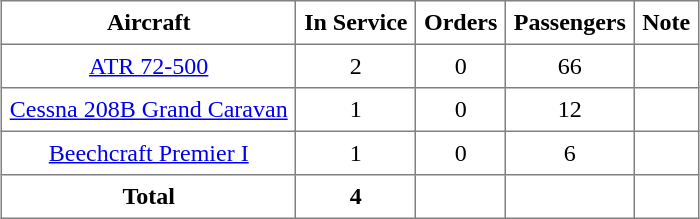<table class="toccolours" border="1" cellpadding="5" style="border-collapse:collapse;text-align:center;margin: 1em auto;">
<tr>
<th>Aircraft</th>
<th>In Service</th>
<th>Orders</th>
<th>Passengers</th>
<th>Note</th>
</tr>
<tr>
<td><a href='#'>ATR 72-500</a></td>
<td>2</td>
<td>0</td>
<td>66</td>
<td></td>
</tr>
<tr>
<td><a href='#'>Cessna 208B Grand Caravan</a></td>
<td>1</td>
<td>0</td>
<td>12</td>
<td></td>
</tr>
<tr>
<td><a href='#'>Beechcraft Premier I</a></td>
<td>1</td>
<td>0</td>
<td>6</td>
<td></td>
</tr>
<tr>
<th>Total</th>
<th>4</th>
<th></th>
<th></th>
<th></th>
</tr>
</table>
